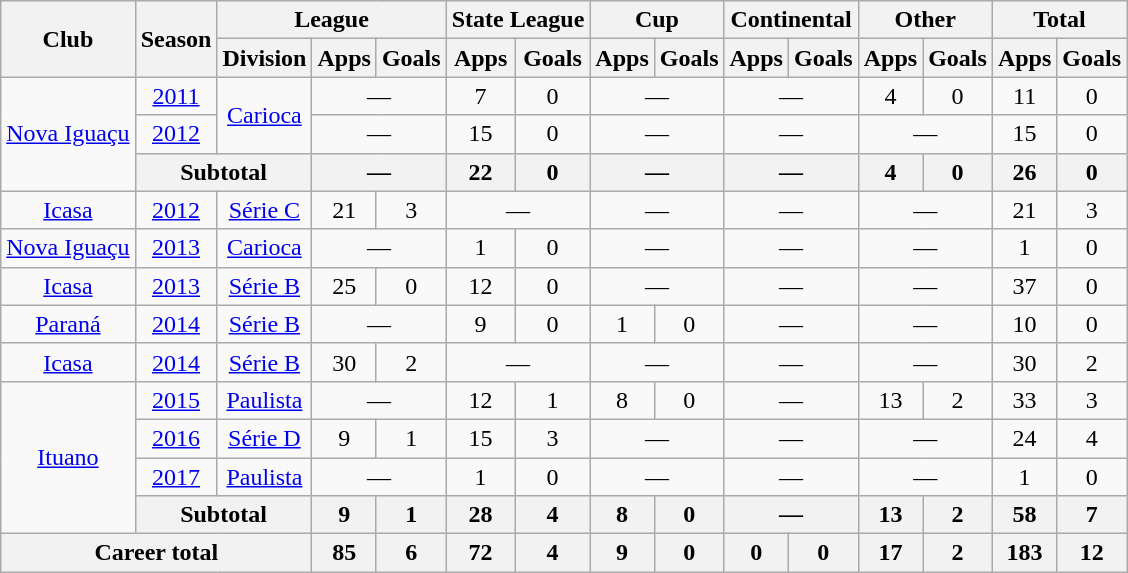<table class="wikitable" style="text-align: center;">
<tr>
<th rowspan="2">Club</th>
<th rowspan="2">Season</th>
<th colspan="3">League</th>
<th colspan="2">State League</th>
<th colspan="2">Cup</th>
<th colspan="2">Continental</th>
<th colspan="2">Other</th>
<th colspan="2">Total</th>
</tr>
<tr>
<th>Division</th>
<th>Apps</th>
<th>Goals</th>
<th>Apps</th>
<th>Goals</th>
<th>Apps</th>
<th>Goals</th>
<th>Apps</th>
<th>Goals</th>
<th>Apps</th>
<th>Goals</th>
<th>Apps</th>
<th>Goals</th>
</tr>
<tr>
<td rowspan=3 align="center"><a href='#'>Nova Iguaçu</a></td>
<td><a href='#'>2011</a></td>
<td rowspan=2><a href='#'>Carioca</a></td>
<td colspan="2">—</td>
<td>7</td>
<td>0</td>
<td colspan="2">—</td>
<td colspan="2">—</td>
<td>4</td>
<td>0</td>
<td>11</td>
<td>0</td>
</tr>
<tr>
<td><a href='#'>2012</a></td>
<td colspan="2">—</td>
<td>15</td>
<td>0</td>
<td colspan="2">—</td>
<td colspan="2">—</td>
<td colspan="2">—</td>
<td>15</td>
<td>0</td>
</tr>
<tr>
<th colspan="2">Subtotal</th>
<th colspan="2">—</th>
<th>22</th>
<th>0</th>
<th colspan="2">—</th>
<th colspan="2">—</th>
<th>4</th>
<th>0</th>
<th>26</th>
<th>0</th>
</tr>
<tr>
<td align="center"><a href='#'>Icasa</a></td>
<td><a href='#'>2012</a></td>
<td><a href='#'>Série C</a></td>
<td>21</td>
<td>3</td>
<td colspan="2">—</td>
<td colspan="2">—</td>
<td colspan="2">—</td>
<td colspan="2">—</td>
<td>21</td>
<td>3</td>
</tr>
<tr>
<td align="center"><a href='#'>Nova Iguaçu</a></td>
<td><a href='#'>2013</a></td>
<td><a href='#'>Carioca</a></td>
<td colspan="2">—</td>
<td>1</td>
<td>0</td>
<td colspan="2">—</td>
<td colspan="2">—</td>
<td colspan="2">—</td>
<td>1</td>
<td>0</td>
</tr>
<tr>
<td align="center"><a href='#'>Icasa</a></td>
<td><a href='#'>2013</a></td>
<td><a href='#'>Série B</a></td>
<td>25</td>
<td>0</td>
<td>12</td>
<td>0</td>
<td colspan="2">—</td>
<td colspan="2">—</td>
<td colspan="2">—</td>
<td>37</td>
<td>0</td>
</tr>
<tr>
<td align="center"><a href='#'>Paraná</a></td>
<td><a href='#'>2014</a></td>
<td><a href='#'>Série B</a></td>
<td colspan="2">—</td>
<td>9</td>
<td>0</td>
<td>1</td>
<td>0</td>
<td colspan="2">—</td>
<td colspan="2">—</td>
<td>10</td>
<td>0</td>
</tr>
<tr>
<td align="center"><a href='#'>Icasa</a></td>
<td><a href='#'>2014</a></td>
<td><a href='#'>Série B</a></td>
<td>30</td>
<td>2</td>
<td colspan="2">—</td>
<td colspan="2">—</td>
<td colspan="2">—</td>
<td colspan="2">—</td>
<td>30</td>
<td>2</td>
</tr>
<tr>
<td rowspan=4 align="center"><a href='#'>Ituano</a></td>
<td><a href='#'>2015</a></td>
<td><a href='#'>Paulista</a></td>
<td colspan="2">—</td>
<td>12</td>
<td>1</td>
<td>8</td>
<td>0</td>
<td colspan="2">—</td>
<td>13</td>
<td>2</td>
<td>33</td>
<td>3</td>
</tr>
<tr>
<td><a href='#'>2016</a></td>
<td><a href='#'>Série D</a></td>
<td>9</td>
<td>1</td>
<td>15</td>
<td>3</td>
<td colspan="2">—</td>
<td colspan="2">—</td>
<td colspan="2">—</td>
<td>24</td>
<td>4</td>
</tr>
<tr>
<td><a href='#'>2017</a></td>
<td><a href='#'>Paulista</a></td>
<td colspan="2">—</td>
<td>1</td>
<td>0</td>
<td colspan="2">—</td>
<td colspan="2">—</td>
<td colspan="2">—</td>
<td>1</td>
<td>0</td>
</tr>
<tr>
<th colspan="2">Subtotal</th>
<th>9</th>
<th>1</th>
<th>28</th>
<th>4</th>
<th>8</th>
<th>0</th>
<th colspan="2">—</th>
<th>13</th>
<th>2</th>
<th>58</th>
<th>7</th>
</tr>
<tr>
<th colspan="3"><strong>Career total</strong></th>
<th>85</th>
<th>6</th>
<th>72</th>
<th>4</th>
<th>9</th>
<th>0</th>
<th>0</th>
<th>0</th>
<th>17</th>
<th>2</th>
<th>183</th>
<th>12</th>
</tr>
</table>
